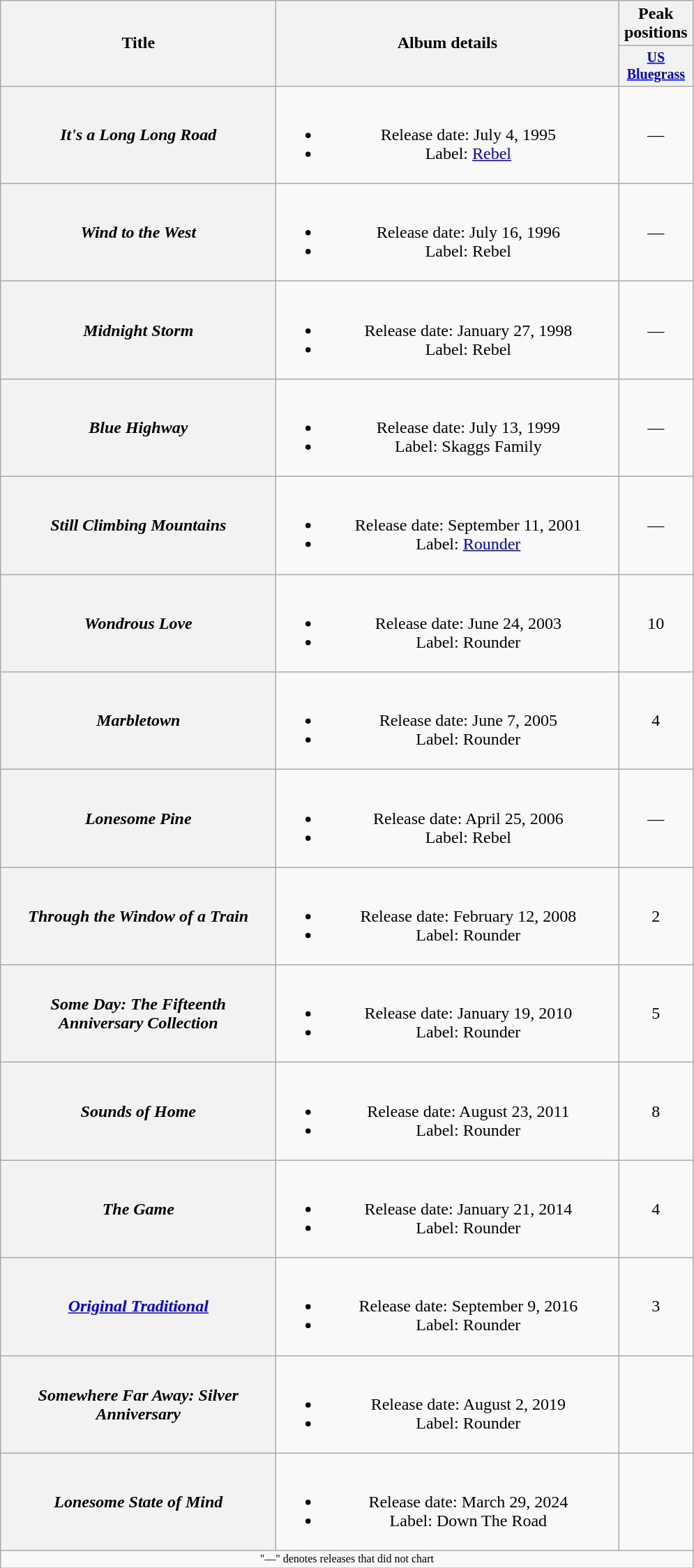<table class="wikitable plainrowheaders" style="text-align:center;">
<tr>
<th rowspan="2" style="width:16em;">Title</th>
<th rowspan="2" style="width:20em;">Album details</th>
<th colspan="1">Peak positions</th>
</tr>
<tr style="font-size:smaller;">
<th width="65"><a href='#'>US Bluegrass</a></th>
</tr>
<tr>
<th scope="row"><em>It's a Long Long Road</em></th>
<td><br><ul><li>Release date: July 4, 1995</li><li>Label: <a href='#'>Rebel</a></li></ul></td>
<td>—</td>
</tr>
<tr>
<th scope="row"><em>Wind to the West</em></th>
<td><br><ul><li>Release date: July 16, 1996</li><li>Label: Rebel</li></ul></td>
<td>—</td>
</tr>
<tr>
<th scope="row"><em>Midnight Storm</em></th>
<td><br><ul><li>Release date: January 27, 1998</li><li>Label: Rebel</li></ul></td>
<td>—</td>
</tr>
<tr>
<th scope="row"><em>Blue Highway</em></th>
<td><br><ul><li>Release date: July 13, 1999</li><li>Label: Skaggs Family</li></ul></td>
<td>—</td>
</tr>
<tr>
<th scope="row"><em>Still Climbing Mountains</em></th>
<td><br><ul><li>Release date: September 11, 2001</li><li>Label: <a href='#'>Rounder</a></li></ul></td>
<td>—</td>
</tr>
<tr>
<th scope="row"><em>Wondrous Love</em></th>
<td><br><ul><li>Release date: June 24, 2003</li><li>Label: Rounder</li></ul></td>
<td>10</td>
</tr>
<tr>
<th scope="row"><em>Marbletown</em></th>
<td><br><ul><li>Release date: June 7, 2005</li><li>Label: Rounder</li></ul></td>
<td>4</td>
</tr>
<tr>
<th scope="row"><em>Lonesome Pine</em></th>
<td><br><ul><li>Release date: April 25, 2006</li><li>Label: Rebel</li></ul></td>
<td>—</td>
</tr>
<tr>
<th scope="row"><em>Through the Window of a Train</em></th>
<td><br><ul><li>Release date: February 12, 2008</li><li>Label: Rounder</li></ul></td>
<td>2</td>
</tr>
<tr>
<th scope="row"><em>Some Day: The Fifteenth<br>Anniversary Collection</em></th>
<td><br><ul><li>Release date: January 19, 2010</li><li>Label: Rounder</li></ul></td>
<td>5</td>
</tr>
<tr>
<th scope="row"><em>Sounds of Home</em></th>
<td><br><ul><li>Release date: August 23, 2011</li><li>Label: Rounder</li></ul></td>
<td>8</td>
</tr>
<tr>
<th scope="row"><em>The Game</em></th>
<td><br><ul><li>Release date: January 21, 2014</li><li>Label: Rounder</li></ul></td>
<td>4</td>
</tr>
<tr>
<th scope="row"><em><a href='#'>Original Traditional</a></em></th>
<td><br><ul><li>Release date: September 9, 2016</li><li>Label: Rounder</li></ul></td>
<td>3</td>
</tr>
<tr>
<th scope="row"><em>Somewhere Far Away: Silver Anniversary</em></th>
<td><br><ul><li>Release date: August 2, 2019</li><li>Label: Rounder</li></ul></td>
<td></td>
</tr>
<tr>
<th scope="row"><em>Lonesome State of Mind</em></th>
<td><br><ul><li>Release date: March 29, 2024</li><li>Label: Down The Road</li></ul></td>
<td></td>
</tr>
<tr>
<td colspan="3" style="font-size:8pt">"—" denotes releases that did not chart</td>
</tr>
</table>
